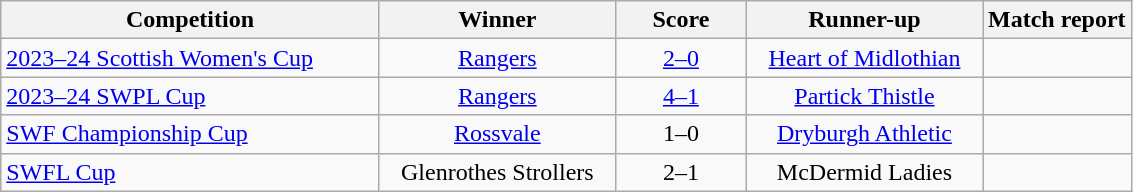<table class="wikitable" style="text-align:center">
<tr>
<th width=245>Competition</th>
<th width=150>Winner</th>
<th width=80>Score</th>
<th width=150>Runner-up</th>
<th>Match report</th>
</tr>
<tr>
<td align=left><a href='#'>2023–24 Scottish Women's Cup</a></td>
<td><a href='#'>Rangers</a></td>
<td><a href='#'>2–0</a></td>
<td><a href='#'>Heart of Midlothian</a></td>
<td></td>
</tr>
<tr>
<td align=left><a href='#'>2023–24 SWPL Cup</a></td>
<td><a href='#'>Rangers</a></td>
<td><a href='#'>4–1</a></td>
<td><a href='#'>Partick Thistle</a></td>
<td></td>
</tr>
<tr>
<td align=left><a href='#'>SWF Championship Cup</a></td>
<td><a href='#'>Rossvale</a></td>
<td>1–0</td>
<td><a href='#'>Dryburgh Athletic</a></td>
<td></td>
</tr>
<tr>
<td align=left><a href='#'>SWFL Cup</a></td>
<td>Glenrothes Strollers</td>
<td>2–1</td>
<td>McDermid Ladies</td>
<td></td>
</tr>
</table>
